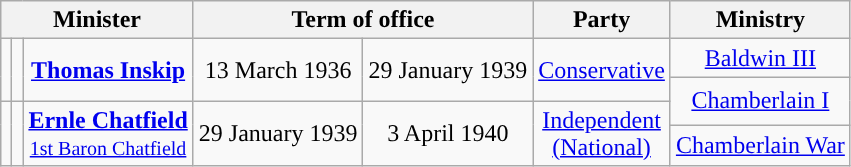<table class="wikitable" style="text-align:center">
<tr>
<th colspan="3">Minister</th>
<th colspan="2">Term of office</th>
<th>Party</th>
<th>Ministry</th>
</tr>
<tr style="height:1em">
<td rowspan="2" style="background-color:"></td>
<td rowspan="2"></td>
<td rowspan="2"><a href='#'><strong>Thomas Inskip</strong></a><br></td>
<td rowspan="2">13 March 1936</td>
<td rowspan="2">29 January 1939</td>
<td rowspan="2" ><a href='#'>Conservative</a></td>
<td><a href='#'>Baldwin III</a></td>
</tr>
<tr style="height:1em">
<td rowspan="2" ><a href='#'>Chamberlain I</a></td>
</tr>
<tr style="height:1em">
<td rowspan="2" style="background-color:"></td>
<td rowspan="2"></td>
<td rowspan="2"><a href='#'><strong>Ernle Chatfield</strong><br><small>1st Baron Chatfield</small></a><br></td>
<td rowspan="2">29 January 1939</td>
<td rowspan="2">3 April 1940</td>
<td rowspan="2" ><a href='#'>Independent<br>(National)</a></td>
</tr>
<tr>
<td><a href='#'>Chamberlain War</a></td>
</tr>
</table>
